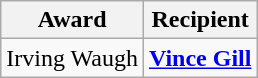<table class="wikitable">
<tr>
<th>Award</th>
<th>Recipient</th>
</tr>
<tr>
<td>Irving Waugh</td>
<td><strong><a href='#'>Vince Gill</a></strong></td>
</tr>
</table>
